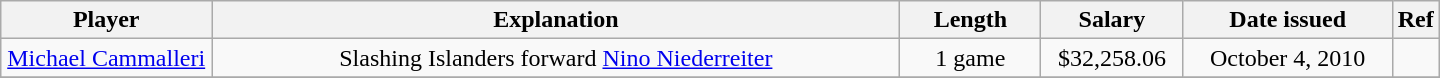<table class="wikitable" style="width:60em; text-align:center;">
<tr>
<th style="width:15%;">Player</th>
<th style="width:50%;">Explanation</th>
<th style="width:10%;">Length</th>
<th style="width:10%;">Salary</th>
<th style="width:15%;">Date issued</th>
<th>Ref</th>
</tr>
<tr>
<td><a href='#'>Michael Cammalleri</a></td>
<td>Slashing Islanders forward <a href='#'>Nino Niederreiter</a></td>
<td>1 game</td>
<td>$32,258.06</td>
<td>October 4, 2010</td>
<td></td>
</tr>
<tr>
</tr>
</table>
